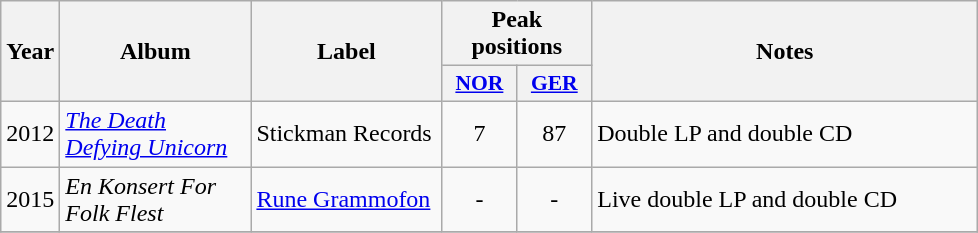<table class="wikitable">
<tr>
<th align="center" rowspan="2" width="10">Year</th>
<th align="center" rowspan="2" width="120">Album</th>
<th align="center" rowspan="2" width="120">Label</th>
<th align="center" colspan="2" width="20">Peak positions</th>
<th align="center" rowspan="2" width="250">Notes</th>
</tr>
<tr>
<th scope="col" style="width:3em;font-size:90%;"><a href='#'>NOR</a><br></th>
<th scope="col" style="width:3em;font-size:90%;"><a href='#'>GER</a></th>
</tr>
<tr>
<td style="text-align:center;">2012</td>
<td><em><a href='#'>The Death Defying Unicorn</a></em></td>
<td>Stickman Records</td>
<td style="text-align:center;">7</td>
<td style="text-align:center;">87</td>
<td style="text-align:left;">Double LP and double CD</td>
</tr>
<tr>
<td style="text-align:center;">2015</td>
<td><em>En Konsert For Folk Flest </em></td>
<td><a href='#'>Rune Grammofon</a></td>
<td style="text-align:center;">-</td>
<td style="text-align:center;">-</td>
<td style="text-align:left;">Live double LP and double CD</td>
</tr>
<tr>
</tr>
</table>
